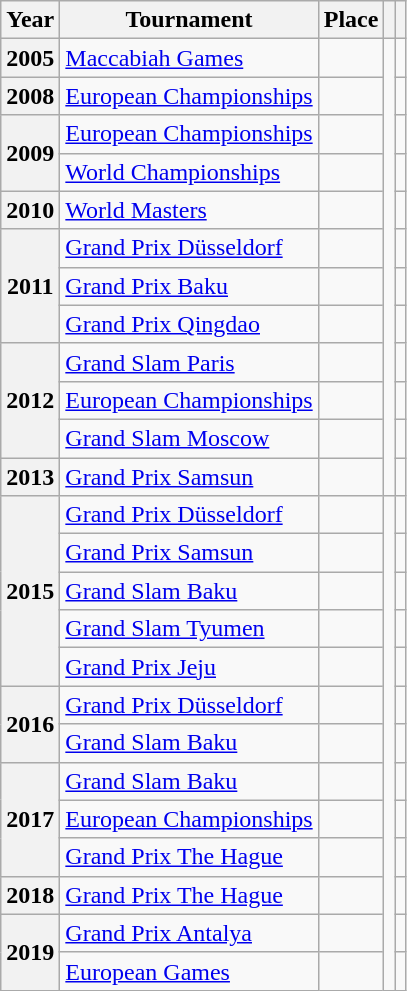<table class="wikitable sortable" style="text-align:center;">
<tr>
<th>Year</th>
<th>Tournament</th>
<th>Place</th>
<th></th>
<th></th>
</tr>
<tr>
<th>2005</th>
<td align=left><a href='#'>Maccabiah Games</a></td>
<td></td>
<td rowspan=12></td>
<td></td>
</tr>
<tr>
<th>2008</th>
<td align=left><a href='#'>European Championships</a></td>
<td></td>
<td></td>
</tr>
<tr>
<th rowspan=2>2009</th>
<td align=left><a href='#'>European Championships</a></td>
<td></td>
<td></td>
</tr>
<tr>
<td align=left><a href='#'>World Championships</a></td>
<td></td>
<td></td>
</tr>
<tr>
<th>2010</th>
<td align=left><a href='#'>World Masters</a></td>
<td></td>
<td></td>
</tr>
<tr>
<th rowspan=3>2011</th>
<td align=left><a href='#'>Grand Prix Düsseldorf</a></td>
<td></td>
<td></td>
</tr>
<tr>
<td align=left><a href='#'>Grand Prix Baku</a></td>
<td></td>
<td></td>
</tr>
<tr>
<td align=left><a href='#'>Grand Prix Qingdao</a></td>
<td></td>
<td></td>
</tr>
<tr>
<th rowspan=3>2012</th>
<td align=left><a href='#'>Grand Slam Paris</a></td>
<td></td>
<td></td>
</tr>
<tr>
<td align=left><a href='#'>European Championships</a></td>
<td></td>
<td></td>
</tr>
<tr>
<td align=left><a href='#'>Grand Slam Moscow</a></td>
<td></td>
<td></td>
</tr>
<tr>
<th>2013</th>
<td align=left><a href='#'>Grand Prix Samsun</a></td>
<td></td>
<td></td>
</tr>
<tr>
<th rowspan=5>2015</th>
<td align=left><a href='#'>Grand Prix Düsseldorf</a></td>
<td></td>
<td rowspan=13></td>
<td></td>
</tr>
<tr>
<td align=left><a href='#'>Grand Prix Samsun</a></td>
<td></td>
<td></td>
</tr>
<tr>
<td align=left><a href='#'>Grand Slam Baku</a></td>
<td></td>
<td></td>
</tr>
<tr>
<td align=left><a href='#'>Grand Slam Tyumen</a></td>
<td></td>
<td></td>
</tr>
<tr>
<td align=left><a href='#'>Grand Prix Jeju</a></td>
<td></td>
<td></td>
</tr>
<tr>
<th rowspan=2>2016</th>
<td align=left><a href='#'>Grand Prix Düsseldorf</a></td>
<td></td>
<td></td>
</tr>
<tr>
<td align=left><a href='#'>Grand Slam Baku</a></td>
<td></td>
<td></td>
</tr>
<tr>
<th rowspan=3>2017</th>
<td align=left><a href='#'>Grand Slam Baku</a></td>
<td></td>
<td></td>
</tr>
<tr>
<td align=left><a href='#'>European Championships</a></td>
<td></td>
<td></td>
</tr>
<tr>
<td align=left><a href='#'>Grand Prix The Hague</a></td>
<td></td>
<td></td>
</tr>
<tr>
<th>2018</th>
<td align=left><a href='#'>Grand Prix The Hague</a></td>
<td></td>
<td></td>
</tr>
<tr>
<th rowspan=2>2019</th>
<td align=left><a href='#'>Grand Prix Antalya</a></td>
<td></td>
<td></td>
</tr>
<tr>
<td align=left><a href='#'>European Games</a></td>
<td></td>
<td></td>
</tr>
</table>
